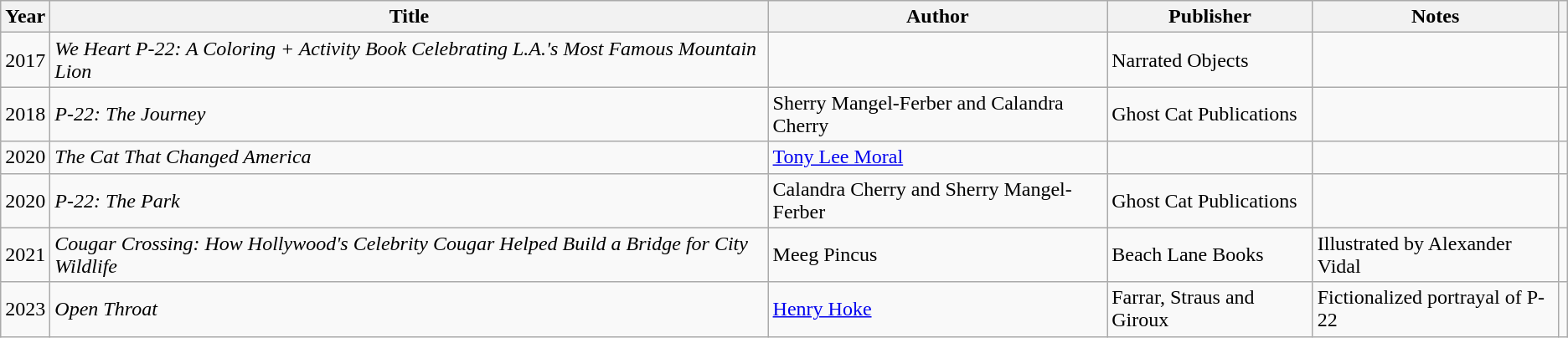<table class="wikitable sortable">
<tr>
<th>Year</th>
<th>Title</th>
<th>Author</th>
<th>Publisher</th>
<th class="unsortable">Notes</th>
<th class="unsortable"></th>
</tr>
<tr>
<td>2017</td>
<td><em>We Heart P-22: A Coloring + Activity Book Celebrating L.A.'s Most Famous Mountain Lion</em></td>
<td></td>
<td>Narrated Objects</td>
<td></td>
<td></td>
</tr>
<tr>
<td>2018</td>
<td><em>P-22: The Journey</em></td>
<td>Sherry Mangel-Ferber and Calandra Cherry</td>
<td>Ghost Cat Publications</td>
<td></td>
<td></td>
</tr>
<tr>
<td>2020</td>
<td><em>The Cat That Changed America</em></td>
<td><a href='#'>Tony Lee Moral</a></td>
<td></td>
<td></td>
<td></td>
</tr>
<tr>
<td>2020</td>
<td><em>P-22: The Park</em></td>
<td>Calandra Cherry and Sherry Mangel-Ferber</td>
<td>Ghost Cat Publications</td>
<td></td>
<td></td>
</tr>
<tr>
<td>2021</td>
<td><em>Cougar Crossing: How Hollywood's Celebrity Cougar Helped Build a Bridge for City Wildlife</em></td>
<td>Meeg Pincus</td>
<td>Beach Lane Books</td>
<td>Illustrated by Alexander Vidal</td>
<td></td>
</tr>
<tr>
<td>2023</td>
<td><em>Open Throat</em></td>
<td><a href='#'>Henry Hoke</a></td>
<td>Farrar, Straus and Giroux</td>
<td>Fictionalized portrayal of P-22</td>
<td></td>
</tr>
</table>
